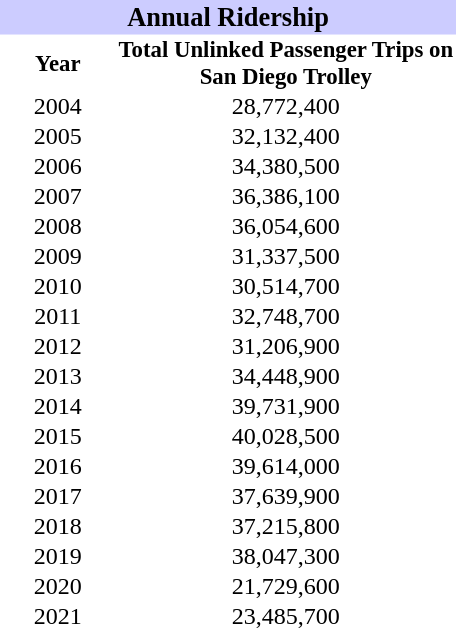<table class="toccolours collapsible collapsed" cellpadding="1" cellspacing="0" style="float: right; clear: both; margin: 0 0 1em 1em; text-align:right;">
<tr>
<th colspan="4" style="background-color:#ccf; background-color:#ccf; padding-right:3px; padding-left:3px; font-size:110%; text-align:center;">Annual Ridership</th>
</tr>
<tr style="font-size:95%; text-align:center">
<th scope="col" width="75px">Year</th>
<th scope="col" width="225px">Total Unlinked Passenger Trips on San Diego Trolley</th>
</tr>
<tr>
<td style="text-align:center;">2004</td>
<td style="text-align:center;">28,772,400</td>
</tr>
<tr>
<td style="text-align:center;">2005</td>
<td style="text-align:center;">32,132,400</td>
</tr>
<tr>
<td style="text-align:center;">2006</td>
<td style="text-align:center;">34,380,500</td>
</tr>
<tr>
<td style="text-align:center;">2007</td>
<td style="text-align:center;">36,386,100</td>
</tr>
<tr>
<td style="text-align:center;">2008</td>
<td style="text-align:center;">36,054,600</td>
</tr>
<tr>
<td style="text-align:center;">2009</td>
<td style="text-align:center;">31,337,500</td>
</tr>
<tr>
<td style="text-align:center;">2010</td>
<td style="text-align:center;">30,514,700</td>
</tr>
<tr>
<td style="text-align:center;">2011</td>
<td style="text-align:center;">32,748,700</td>
</tr>
<tr>
<td style="text-align:center;">2012</td>
<td style="text-align:center;">31,206,900</td>
</tr>
<tr>
<td style="text-align:center;">2013</td>
<td style="text-align:center;">34,448,900</td>
</tr>
<tr>
<td style="text-align:center;">2014</td>
<td style="text-align:center;">39,731,900</td>
</tr>
<tr>
<td style="text-align:center;">2015</td>
<td style="text-align:center;">40,028,500</td>
</tr>
<tr>
<td style="text-align:center;">2016</td>
<td style="text-align:center;">39,614,000</td>
</tr>
<tr>
<td style="text-align:center;">2017</td>
<td style="text-align:center;">37,639,900</td>
</tr>
<tr>
<td style="text-align:center;">2018</td>
<td style="text-align:center;">37,215,800</td>
</tr>
<tr>
<td style="text-align:center;">2019</td>
<td style="text-align:center;">38,047,300</td>
</tr>
<tr>
<td style="text-align:center;">2020</td>
<td style="text-align:center;">21,729,600</td>
</tr>
<tr>
<td style="text-align:center;">2021</td>
<td style="text-align:center;">23,485,700</td>
</tr>
</table>
